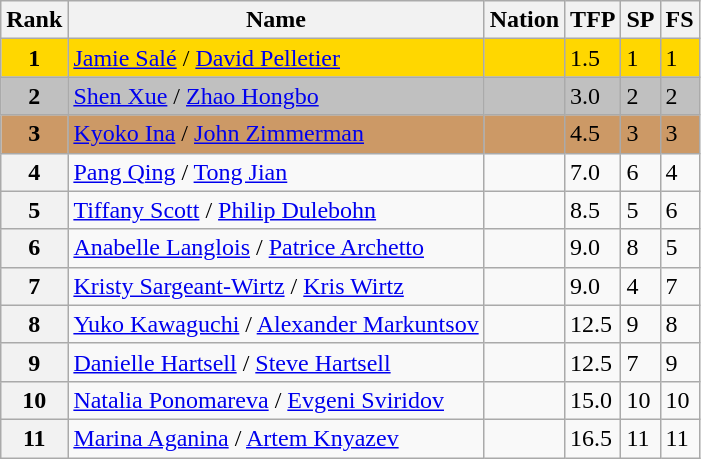<table class="wikitable">
<tr>
<th>Rank</th>
<th>Name</th>
<th>Nation</th>
<th>TFP</th>
<th>SP</th>
<th>FS</th>
</tr>
<tr bgcolor="gold">
<td align="center"><strong>1</strong></td>
<td><a href='#'>Jamie Salé</a> / <a href='#'>David Pelletier</a></td>
<td></td>
<td>1.5</td>
<td>1</td>
<td>1</td>
</tr>
<tr bgcolor="silver">
<td align="center"><strong>2</strong></td>
<td><a href='#'>Shen Xue</a> / <a href='#'>Zhao Hongbo</a></td>
<td></td>
<td>3.0</td>
<td>2</td>
<td>2</td>
</tr>
<tr bgcolor="cc9966">
<td align="center"><strong>3</strong></td>
<td><a href='#'>Kyoko Ina</a> / <a href='#'>John Zimmerman</a></td>
<td></td>
<td>4.5</td>
<td>3</td>
<td>3</td>
</tr>
<tr>
<th>4</th>
<td><a href='#'>Pang Qing</a> / <a href='#'>Tong Jian</a></td>
<td></td>
<td>7.0</td>
<td>6</td>
<td>4</td>
</tr>
<tr>
<th>5</th>
<td><a href='#'>Tiffany Scott</a> / <a href='#'>Philip Dulebohn</a></td>
<td></td>
<td>8.5</td>
<td>5</td>
<td>6</td>
</tr>
<tr>
<th>6</th>
<td><a href='#'>Anabelle Langlois</a> / <a href='#'>Patrice Archetto</a></td>
<td></td>
<td>9.0</td>
<td>8</td>
<td>5</td>
</tr>
<tr>
<th>7</th>
<td><a href='#'>Kristy Sargeant-Wirtz</a> / <a href='#'>Kris Wirtz</a></td>
<td></td>
<td>9.0</td>
<td>4</td>
<td>7</td>
</tr>
<tr>
<th>8</th>
<td><a href='#'>Yuko Kawaguchi</a> / <a href='#'>Alexander Markuntsov</a></td>
<td></td>
<td>12.5</td>
<td>9</td>
<td>8</td>
</tr>
<tr>
<th>9</th>
<td><a href='#'>Danielle Hartsell</a> / <a href='#'>Steve Hartsell</a></td>
<td></td>
<td>12.5</td>
<td>7</td>
<td>9</td>
</tr>
<tr>
<th>10</th>
<td><a href='#'>Natalia Ponomareva</a> / <a href='#'>Evgeni Sviridov</a></td>
<td></td>
<td>15.0</td>
<td>10</td>
<td>10</td>
</tr>
<tr>
<th>11</th>
<td><a href='#'>Marina Aganina</a> / <a href='#'>Artem Knyazev</a></td>
<td></td>
<td>16.5</td>
<td>11</td>
<td>11</td>
</tr>
</table>
